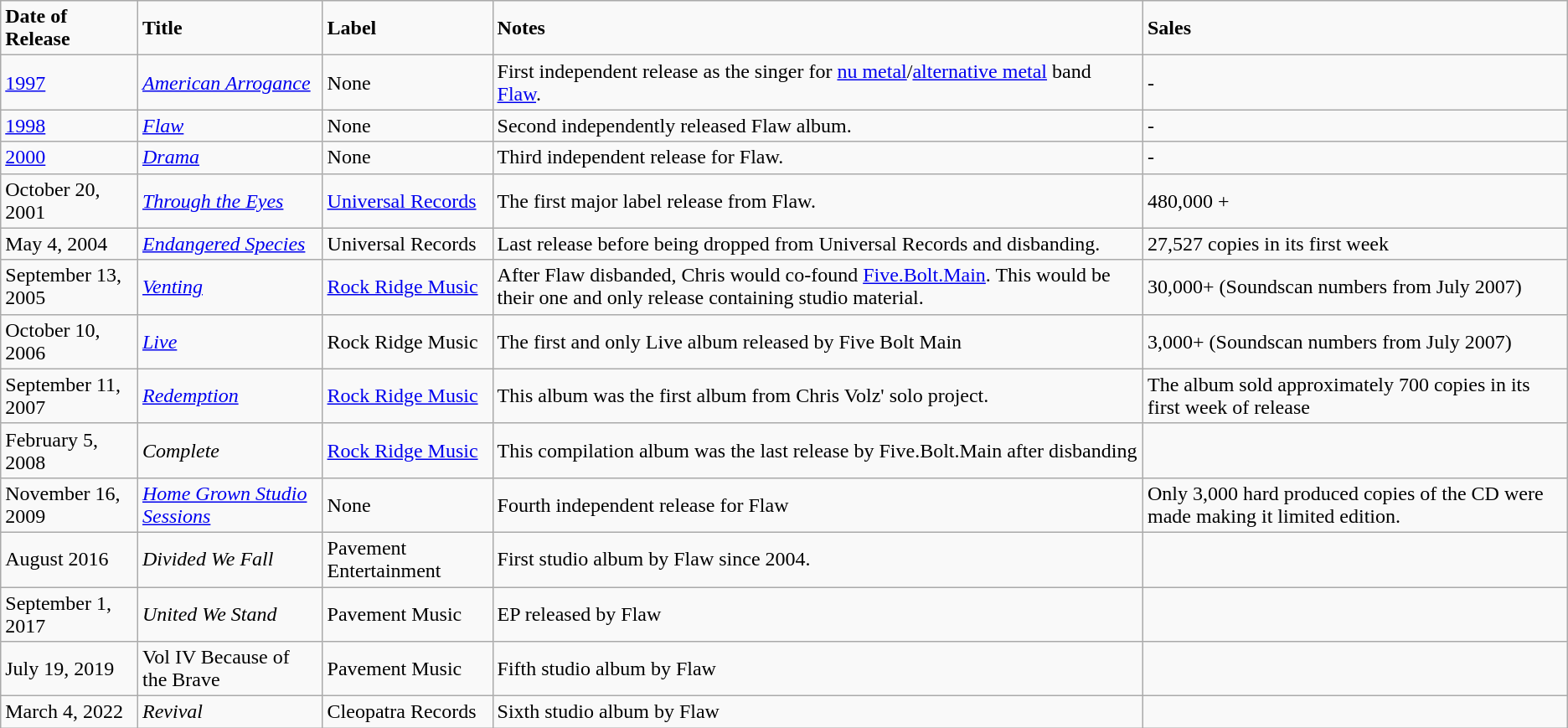<table class="wikitable">
<tr>
<td><strong>Date of Release</strong></td>
<td><strong>Title</strong></td>
<td><strong>Label</strong></td>
<td><strong>Notes</strong></td>
<td><strong>Sales</strong></td>
</tr>
<tr>
<td><a href='#'>1997</a></td>
<td><em><a href='#'>American Arrogance</a></em></td>
<td>None</td>
<td>First independent release as the singer for <a href='#'>nu metal</a>/<a href='#'>alternative metal</a> band <a href='#'>Flaw</a>.</td>
<td>-</td>
</tr>
<tr>
<td><a href='#'>1998</a></td>
<td><em><a href='#'>Flaw</a></em></td>
<td>None</td>
<td>Second independently released Flaw album.</td>
<td>-</td>
</tr>
<tr>
<td><a href='#'>2000</a></td>
<td><em><a href='#'>Drama</a></em></td>
<td>None</td>
<td>Third independent release for Flaw.</td>
<td>-</td>
</tr>
<tr>
<td>October 20, 2001</td>
<td><em><a href='#'>Through the Eyes</a></em></td>
<td><a href='#'>Universal Records</a></td>
<td>The first major label release from Flaw.</td>
<td>480,000 +</td>
</tr>
<tr>
<td>May 4, 2004</td>
<td><em><a href='#'>Endangered Species</a></em></td>
<td>Universal Records</td>
<td>Last release before being dropped from Universal Records and disbanding.</td>
<td>27,527 copies in its first week</td>
</tr>
<tr>
<td>September 13, 2005</td>
<td><em><a href='#'>Venting</a></em></td>
<td><a href='#'>Rock Ridge Music</a></td>
<td>After Flaw disbanded, Chris would co-found <a href='#'>Five.Bolt.Main</a>.  This would be their one and only release containing studio material.</td>
<td>30,000+ (Soundscan numbers from July 2007)</td>
</tr>
<tr>
<td>October 10, 2006</td>
<td><em><a href='#'>Live</a></em></td>
<td>Rock Ridge Music</td>
<td>The first and only Live album released by Five Bolt Main</td>
<td>3,000+ (Soundscan numbers from July 2007)</td>
</tr>
<tr>
<td>September 11, 2007</td>
<td><em><a href='#'>Redemption</a></em></td>
<td><a href='#'>Rock Ridge Music</a></td>
<td>This album was the first album from Chris Volz' solo project.</td>
<td>The album sold approximately 700 copies in its first week of release</td>
</tr>
<tr>
<td>February 5, 2008</td>
<td><em>Complete</em></td>
<td><a href='#'>Rock Ridge Music</a></td>
<td>This compilation album was the last release by Five.Bolt.Main after disbanding</td>
<td></td>
</tr>
<tr>
<td>November 16, 2009</td>
<td><em><a href='#'>Home Grown Studio Sessions</a></em></td>
<td>None</td>
<td>Fourth independent release for Flaw</td>
<td>Only 3,000 hard produced copies of the CD were made making it limited edition.</td>
</tr>
<tr>
<td>August 2016</td>
<td><em>Divided We Fall</em></td>
<td>Pavement Entertainment</td>
<td>First studio album by Flaw since 2004.</td>
<td></td>
</tr>
<tr>
<td>September 1, 2017</td>
<td><em>United We Stand</em></td>
<td>Pavement Music</td>
<td>EP released by Flaw</td>
<td></td>
</tr>
<tr>
<td>July 19, 2019</td>
<td>Vol IV Because of the Brave</td>
<td>Pavement Music</td>
<td>Fifth studio album by Flaw</td>
<td></td>
</tr>
<tr>
<td>March 4, 2022</td>
<td><em>Revival</em></td>
<td>Cleopatra Records</td>
<td>Sixth studio album by Flaw</td>
</tr>
</table>
